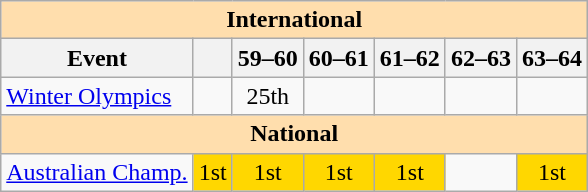<table class="wikitable" style="text-align:center">
<tr>
<th style="background-color: #ffdead; " colspan=7 align=center>International</th>
</tr>
<tr>
<th>Event</th>
<th></th>
<th>59–60</th>
<th>60–61</th>
<th>61–62</th>
<th>62–63</th>
<th>63–64</th>
</tr>
<tr>
<td align=left><a href='#'>Winter Olympics</a></td>
<td></td>
<td>25th</td>
<td></td>
<td></td>
<td></td>
<td></td>
</tr>
<tr>
<th style="background-color: #ffdead; " colspan=7 align=center>National</th>
</tr>
<tr>
<td align=left><a href='#'>Australian Champ.</a></td>
<td bgcolor=gold>1st</td>
<td bgcolor=gold>1st</td>
<td bgcolor=gold>1st</td>
<td bgcolor=gold>1st</td>
<td></td>
<td bgcolor=gold>1st</td>
</tr>
</table>
